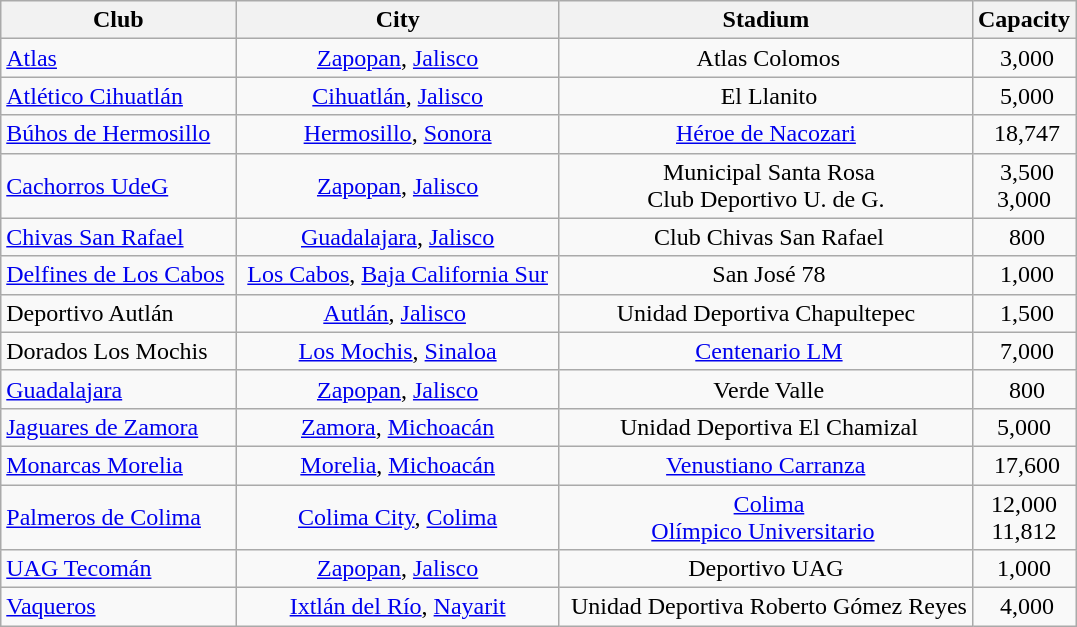<table class="wikitable sortable" style="text-align: center;">
<tr>
<th>Club</th>
<th>City</th>
<th>Stadium</th>
<th>Capacity</th>
</tr>
<tr>
<td align="left"><a href='#'>Atlas</a> </td>
<td> <a href='#'>Zapopan</a>, <a href='#'>Jalisco</a> </td>
<td> Atlas Colomos</td>
<td> 3,000</td>
</tr>
<tr>
<td align="left"><a href='#'>Atlético Cihuatlán</a> </td>
<td> <a href='#'>Cihuatlán</a>, <a href='#'>Jalisco</a> </td>
<td> El Llanito</td>
<td> 5,000</td>
</tr>
<tr>
<td align="left"><a href='#'>Búhos de Hermosillo</a> </td>
<td> <a href='#'>Hermosillo</a>, <a href='#'>Sonora</a> </td>
<td> <a href='#'>Héroe de Nacozari</a> </td>
<td> 18,747</td>
</tr>
<tr>
<td align="left"><a href='#'>Cachorros UdeG</a> </td>
<td> <a href='#'>Zapopan</a>, <a href='#'>Jalisco</a> </td>
<td> Municipal Santa Rosa<br>Club Deportivo U. de G.</td>
<td> 3,500<br>3,000</td>
</tr>
<tr>
<td align="left"><a href='#'>Chivas San Rafael</a></td>
<td> <a href='#'>Guadalajara</a>, <a href='#'>Jalisco</a> </td>
<td> Club Chivas San Rafael</td>
<td> 800</td>
</tr>
<tr>
<td align="left"><a href='#'>Delfines de Los Cabos</a> </td>
<td> <a href='#'>Los Cabos</a>, <a href='#'>Baja California Sur</a> </td>
<td> San José 78</td>
<td> 1,000</td>
</tr>
<tr>
<td align="left">Deportivo Autlán</td>
<td><a href='#'>Autlán</a>, <a href='#'>Jalisco</a> </td>
<td>Unidad Deportiva Chapultepec</td>
<td> 1,500</td>
</tr>
<tr>
<td align="left">Dorados Los Mochis</td>
<td> <a href='#'>Los Mochis</a>, <a href='#'>Sinaloa</a> </td>
<td> <a href='#'>Centenario LM</a></td>
<td> 7,000</td>
</tr>
<tr>
<td align="left"><a href='#'>Guadalajara</a> </td>
<td> <a href='#'>Zapopan</a>, <a href='#'>Jalisco</a> </td>
<td> Verde Valle</td>
<td> 800</td>
</tr>
<tr>
<td align="left"><a href='#'>Jaguares de Zamora</a> </td>
<td> <a href='#'>Zamora</a>, <a href='#'>Michoacán</a> </td>
<td> Unidad Deportiva El Chamizal</td>
<td>5,000</td>
</tr>
<tr>
<td align="left"><a href='#'>Monarcas Morelia</a> </td>
<td> <a href='#'>Morelia</a>, <a href='#'>Michoacán</a> </td>
<td> <a href='#'>Venustiano Carranza</a> </td>
<td> 17,600</td>
</tr>
<tr>
<td align="left"><a href='#'>Palmeros de Colima</a> </td>
<td> <a href='#'>Colima City</a>, <a href='#'>Colima</a> </td>
<td> <a href='#'>Colima</a><br><a href='#'>Olímpico Universitario</a> </td>
<td>12,000<br>11,812</td>
</tr>
<tr>
<td align="left"><a href='#'>UAG Tecomán</a> </td>
<td> <a href='#'>Zapopan</a>, <a href='#'>Jalisco</a> </td>
<td>Deportivo UAG</td>
<td>1,000</td>
</tr>
<tr>
<td align="left"><a href='#'>Vaqueros</a> </td>
<td> <a href='#'>Ixtlán del Río</a>, <a href='#'>Nayarit</a> </td>
<td> Unidad Deportiva Roberto Gómez Reyes</td>
<td> 4,000</td>
</tr>
</table>
